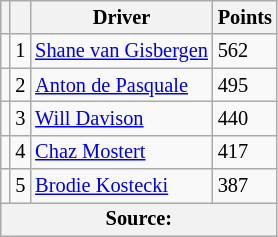<table class="wikitable" style="font-size: 85%;">
<tr>
<th scope="col"></th>
<th scope="col"></th>
<th scope="col">Driver</th>
<th scope="col">Points</th>
</tr>
<tr>
<td align="left"></td>
<td align="center">1</td>
<td> <a href='#'>Shane van Gisbergen</a></td>
<td align="left">562</td>
</tr>
<tr>
<td align="left"></td>
<td align="center">2</td>
<td> <a href='#'>Anton de Pasquale</a></td>
<td align="left">495</td>
</tr>
<tr>
<td align="left"></td>
<td align="center">3</td>
<td> <a href='#'>Will Davison</a></td>
<td align="left">440</td>
</tr>
<tr>
<td align="left"></td>
<td align="center">4</td>
<td> <a href='#'>Chaz Mostert</a></td>
<td align="left">417</td>
</tr>
<tr>
<td align="left"></td>
<td align="center">5</td>
<td> <a href='#'>Brodie Kostecki</a></td>
<td align="left">387</td>
</tr>
<tr>
<th colspan=4>Source:</th>
</tr>
</table>
